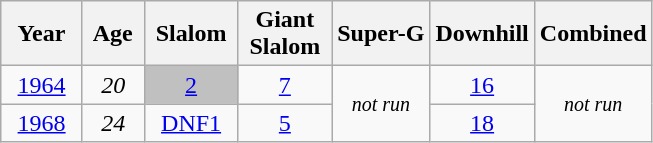<table class=wikitable style="text-align:center">
<tr>
<th>  Year  </th>
<th> Age </th>
<th> Slalom </th>
<th>Giant<br> Slalom </th>
<th>Super-G</th>
<th>Downhill</th>
<th>Combined</th>
</tr>
<tr>
<td><a href='#'>1964</a></td>
<td><em>20</em></td>
<td style="background:silver;"><a href='#'>2</a></td>
<td><a href='#'>7</a></td>
<td rowspan=2><small><em>not run</em></small></td>
<td><a href='#'>16</a></td>
<td rowspan=2><small><em>not run</em></small></td>
</tr>
<tr>
<td><a href='#'>1968</a></td>
<td><em>24</em></td>
<td><a href='#'>DNF1</a></td>
<td><a href='#'>5</a></td>
<td><a href='#'>18</a></td>
</tr>
</table>
